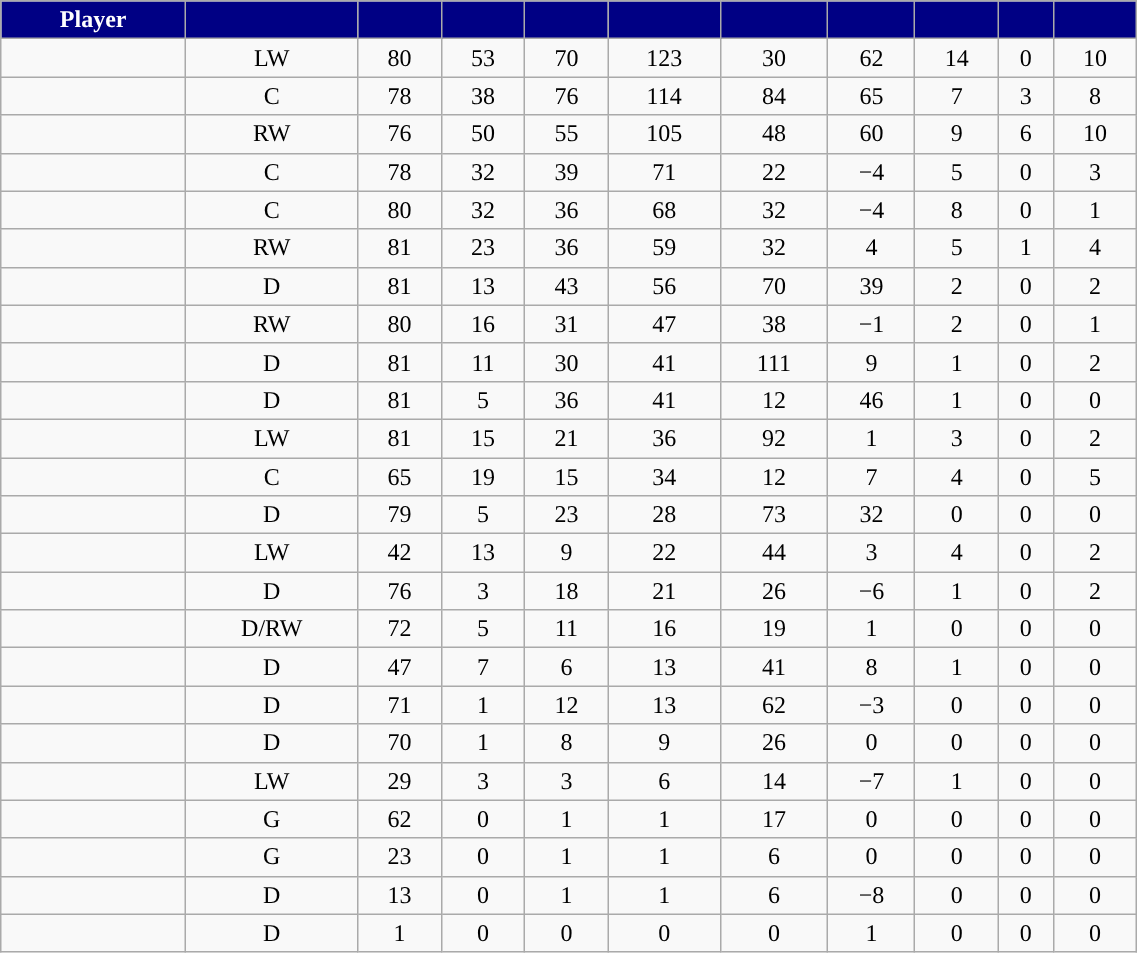<table class="wikitable sortable" style="width:60%; text-align:center;">
<tr align=center>
<th style="color:white; background:#000084; ">Player</th>
<th style="color:white; background:#000084; "></th>
<th style="color:white; background:#000084; "></th>
<th style="color:white; background:#000084; "></th>
<th style="color:white; background:#000084; "></th>
<th style="color:white; background:#000084; "></th>
<th style="color:white; background:#000084; "></th>
<th style="color:white; background:#000084; "></th>
<th style="color:white; background:#000084; "></th>
<th style="color:white; background:#000084; "></th>
<th style="color:white; background:#000084; "></th>
</tr>
<tr>
<td align="right"></td>
<td>LW</td>
<td>80</td>
<td>53</td>
<td>70</td>
<td>123</td>
<td>30</td>
<td>62</td>
<td>14</td>
<td>0</td>
<td>10</td>
</tr>
<tr align="center">
<td align="right"></td>
<td>C</td>
<td>78</td>
<td>38</td>
<td>76</td>
<td>114</td>
<td>84</td>
<td>65</td>
<td>7</td>
<td>3</td>
<td>8</td>
</tr>
<tr align="center">
<td align="right"></td>
<td>RW</td>
<td>76</td>
<td>50</td>
<td>55</td>
<td>105</td>
<td>48</td>
<td>60</td>
<td>9</td>
<td>6</td>
<td>10</td>
</tr>
<tr align="center">
<td align="right"></td>
<td>C</td>
<td>78</td>
<td>32</td>
<td>39</td>
<td>71</td>
<td>22</td>
<td>−4</td>
<td>5</td>
<td>0</td>
<td>3</td>
</tr>
<tr align="center">
<td align="right"></td>
<td>C</td>
<td>80</td>
<td>32</td>
<td>36</td>
<td>68</td>
<td>32</td>
<td>−4</td>
<td>8</td>
<td>0</td>
<td>1</td>
</tr>
<tr align="center">
<td align="right"></td>
<td>RW</td>
<td>81</td>
<td>23</td>
<td>36</td>
<td>59</td>
<td>32</td>
<td>4</td>
<td>5</td>
<td>1</td>
<td>4</td>
</tr>
<tr align="center">
<td align="right"></td>
<td>D</td>
<td>81</td>
<td>13</td>
<td>43</td>
<td>56</td>
<td>70</td>
<td>39</td>
<td>2</td>
<td>0</td>
<td>2</td>
</tr>
<tr align="center">
<td align="right"></td>
<td>RW</td>
<td>80</td>
<td>16</td>
<td>31</td>
<td>47</td>
<td>38</td>
<td>−1</td>
<td>2</td>
<td>0</td>
<td>1</td>
</tr>
<tr align="center">
<td align="right"></td>
<td>D</td>
<td>81</td>
<td>11</td>
<td>30</td>
<td>41</td>
<td>111</td>
<td>9</td>
<td>1</td>
<td>0</td>
<td>2</td>
</tr>
<tr align="center">
<td align="right"></td>
<td>D</td>
<td>81</td>
<td>5</td>
<td>36</td>
<td>41</td>
<td>12</td>
<td>46</td>
<td>1</td>
<td>0</td>
<td>0</td>
</tr>
<tr align="center">
<td align="right"></td>
<td>LW</td>
<td>81</td>
<td>15</td>
<td>21</td>
<td>36</td>
<td>92</td>
<td>1</td>
<td>3</td>
<td>0</td>
<td>2</td>
</tr>
<tr align="center">
<td align="right"></td>
<td>C</td>
<td>65</td>
<td>19</td>
<td>15</td>
<td>34</td>
<td>12</td>
<td>7</td>
<td>4</td>
<td>0</td>
<td>5</td>
</tr>
<tr align="center">
<td align="right"></td>
<td>D</td>
<td>79</td>
<td>5</td>
<td>23</td>
<td>28</td>
<td>73</td>
<td>32</td>
<td>0</td>
<td>0</td>
<td>0</td>
</tr>
<tr align="center">
<td align="right"></td>
<td>LW</td>
<td>42</td>
<td>13</td>
<td>9</td>
<td>22</td>
<td>44</td>
<td>3</td>
<td>4</td>
<td>0</td>
<td>2</td>
</tr>
<tr align="center">
<td align="right"></td>
<td>D</td>
<td>76</td>
<td>3</td>
<td>18</td>
<td>21</td>
<td>26</td>
<td>−6</td>
<td>1</td>
<td>0</td>
<td>2</td>
</tr>
<tr align="center">
<td align="right"></td>
<td>D/RW</td>
<td>72</td>
<td>5</td>
<td>11</td>
<td>16</td>
<td>19</td>
<td>1</td>
<td>0</td>
<td>0</td>
<td>0</td>
</tr>
<tr align="center">
<td align="right"></td>
<td>D</td>
<td>47</td>
<td>7</td>
<td>6</td>
<td>13</td>
<td>41</td>
<td>8</td>
<td>1</td>
<td>0</td>
<td>0</td>
</tr>
<tr align="center">
<td align="right"></td>
<td>D</td>
<td>71</td>
<td>1</td>
<td>12</td>
<td>13</td>
<td>62</td>
<td>−3</td>
<td>0</td>
<td>0</td>
<td>0</td>
</tr>
<tr align="center">
<td align="right"></td>
<td>D</td>
<td>70</td>
<td>1</td>
<td>8</td>
<td>9</td>
<td>26</td>
<td>0</td>
<td>0</td>
<td>0</td>
<td>0</td>
</tr>
<tr align="center">
<td align="right"></td>
<td>LW</td>
<td>29</td>
<td>3</td>
<td>3</td>
<td>6</td>
<td>14</td>
<td>−7</td>
<td>1</td>
<td>0</td>
<td>0</td>
</tr>
<tr align="center">
<td align="right"></td>
<td>G</td>
<td>62</td>
<td>0</td>
<td>1</td>
<td>1</td>
<td>17</td>
<td>0</td>
<td>0</td>
<td>0</td>
<td>0</td>
</tr>
<tr align="center">
<td align="right"></td>
<td>G</td>
<td>23</td>
<td>0</td>
<td>1</td>
<td>1</td>
<td>6</td>
<td>0</td>
<td>0</td>
<td>0</td>
<td>0</td>
</tr>
<tr align="center">
<td align="right"></td>
<td>D</td>
<td>13</td>
<td>0</td>
<td>1</td>
<td>1</td>
<td>6</td>
<td>−8</td>
<td>0</td>
<td>0</td>
<td>0</td>
</tr>
<tr align="center">
<td align="right"></td>
<td>D</td>
<td>1</td>
<td>0</td>
<td>0</td>
<td>0</td>
<td>0</td>
<td>1</td>
<td>0</td>
<td>0</td>
<td>0</td>
</tr>
</table>
